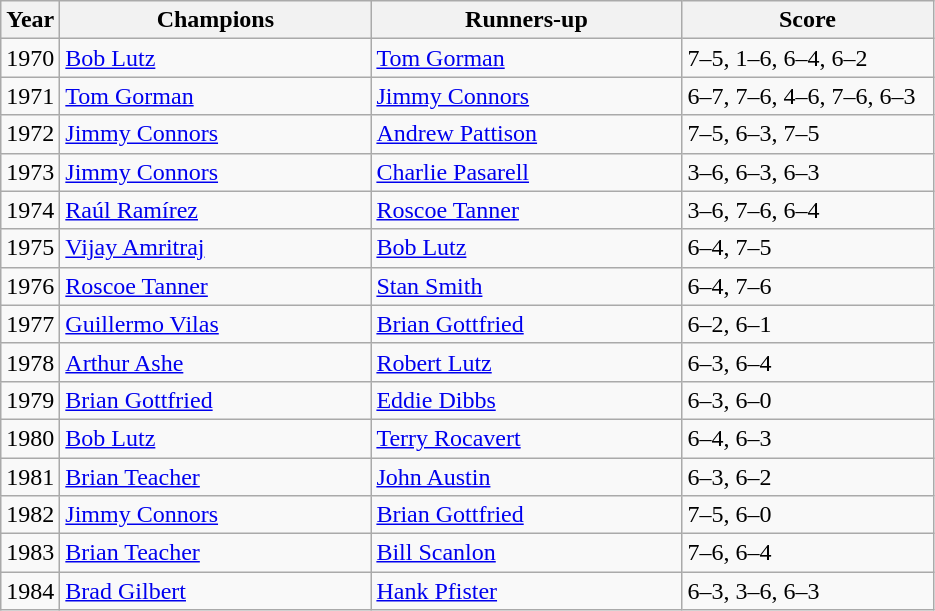<table class="wikitable">
<tr>
<th>Year</th>
<th width="200">Champions</th>
<th width="200">Runners-up</th>
<th width="160">Score</th>
</tr>
<tr>
<td>1970</td>
<td> <a href='#'>Bob Lutz</a></td>
<td> <a href='#'>Tom Gorman</a></td>
<td>7–5, 1–6, 6–4, 6–2</td>
</tr>
<tr>
<td>1971</td>
<td> <a href='#'>Tom Gorman</a></td>
<td> <a href='#'>Jimmy Connors</a></td>
<td>6–7, 7–6, 4–6, 7–6, 6–3</td>
</tr>
<tr>
<td>1972</td>
<td> <a href='#'>Jimmy Connors</a></td>
<td> <a href='#'>Andrew Pattison</a></td>
<td>7–5, 6–3, 7–5</td>
</tr>
<tr>
<td>1973</td>
<td> <a href='#'>Jimmy Connors</a></td>
<td> <a href='#'>Charlie Pasarell</a></td>
<td>3–6, 6–3, 6–3</td>
</tr>
<tr>
<td>1974</td>
<td> <a href='#'>Raúl Ramírez</a></td>
<td> <a href='#'>Roscoe Tanner</a></td>
<td>3–6, 7–6, 6–4</td>
</tr>
<tr>
<td>1975</td>
<td> <a href='#'>Vijay Amritraj</a></td>
<td> <a href='#'>Bob Lutz</a></td>
<td>6–4, 7–5</td>
</tr>
<tr>
<td>1976</td>
<td> <a href='#'>Roscoe Tanner</a></td>
<td> <a href='#'>Stan Smith</a></td>
<td>6–4, 7–6</td>
</tr>
<tr>
<td>1977</td>
<td> <a href='#'>Guillermo Vilas</a></td>
<td> <a href='#'>Brian Gottfried</a></td>
<td>6–2, 6–1</td>
</tr>
<tr>
<td>1978</td>
<td> <a href='#'>Arthur Ashe</a></td>
<td> <a href='#'>Robert Lutz</a></td>
<td>6–3, 6–4</td>
</tr>
<tr>
<td>1979</td>
<td> <a href='#'>Brian Gottfried</a></td>
<td> <a href='#'>Eddie Dibbs</a></td>
<td>6–3, 6–0</td>
</tr>
<tr>
<td>1980</td>
<td> <a href='#'>Bob Lutz</a></td>
<td> <a href='#'>Terry Rocavert</a></td>
<td>6–4, 6–3</td>
</tr>
<tr>
<td>1981</td>
<td> <a href='#'>Brian Teacher</a></td>
<td> <a href='#'>John Austin</a></td>
<td>6–3, 6–2</td>
</tr>
<tr>
<td>1982</td>
<td> <a href='#'>Jimmy Connors</a></td>
<td> <a href='#'>Brian Gottfried</a></td>
<td>7–5, 6–0</td>
</tr>
<tr>
<td>1983</td>
<td> <a href='#'>Brian Teacher</a></td>
<td> <a href='#'>Bill Scanlon</a></td>
<td>7–6, 6–4</td>
</tr>
<tr>
<td>1984</td>
<td> <a href='#'>Brad Gilbert</a></td>
<td> <a href='#'>Hank Pfister</a></td>
<td>6–3, 3–6, 6–3</td>
</tr>
</table>
